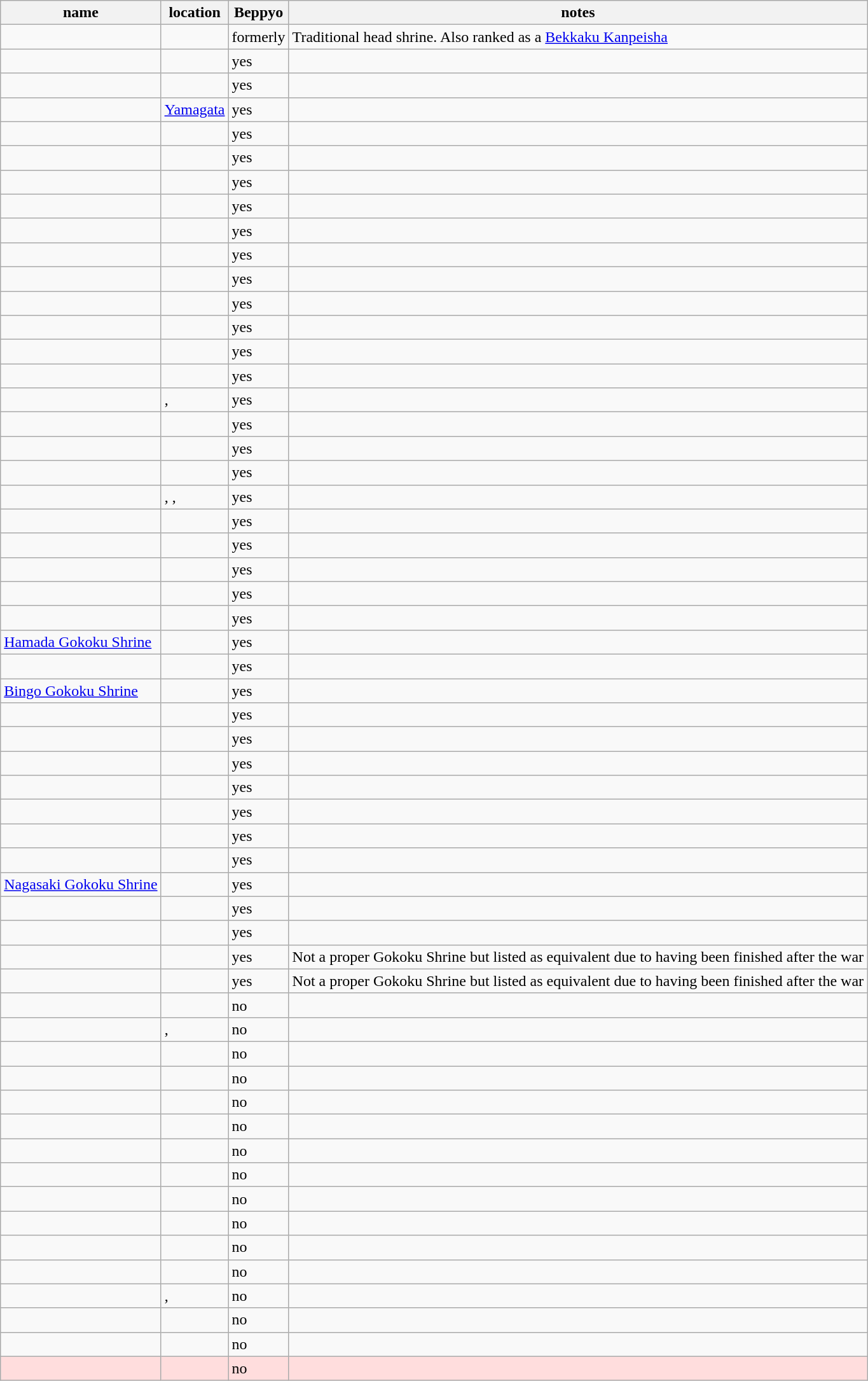<table class="wikitable">
<tr>
<th>name</th>
<th>location</th>
<th>Beppyo</th>
<th>notes</th>
</tr>
<tr>
<td></td>
<td></td>
<td>formerly</td>
<td>Traditional head shrine. Also ranked as a <a href='#'>Bekkaku Kanpeisha</a></td>
</tr>
<tr>
<td></td>
<td></td>
<td>yes</td>
<td></td>
</tr>
<tr>
<td></td>
<td></td>
<td>yes</td>
<td></td>
</tr>
<tr>
<td></td>
<td><a href='#'>Yamagata</a></td>
<td>yes</td>
<td></td>
</tr>
<tr>
<td></td>
<td></td>
<td>yes</td>
<td></td>
</tr>
<tr>
<td></td>
<td></td>
<td>yes</td>
<td></td>
</tr>
<tr>
<td></td>
<td></td>
<td>yes</td>
<td></td>
</tr>
<tr>
<td></td>
<td> </td>
<td>yes</td>
<td></td>
</tr>
<tr>
<td></td>
<td> </td>
<td>yes</td>
<td></td>
</tr>
<tr>
<td></td>
<td></td>
<td>yes</td>
<td></td>
</tr>
<tr>
<td></td>
<td></td>
<td>yes</td>
<td></td>
</tr>
<tr>
<td></td>
<td></td>
<td>yes</td>
<td></td>
</tr>
<tr>
<td></td>
<td></td>
<td>yes</td>
<td></td>
</tr>
<tr>
<td></td>
<td></td>
<td>yes</td>
<td></td>
</tr>
<tr>
<td></td>
<td></td>
<td>yes</td>
<td></td>
</tr>
<tr>
<td></td>
<td>, </td>
<td>yes</td>
<td></td>
</tr>
<tr>
<td></td>
<td></td>
<td>yes</td>
<td></td>
</tr>
<tr>
<td></td>
<td></td>
<td>yes</td>
<td></td>
</tr>
<tr>
<td></td>
<td></td>
<td>yes</td>
<td></td>
</tr>
<tr>
<td></td>
<td>, , </td>
<td>yes</td>
<td></td>
</tr>
<tr>
<td></td>
<td></td>
<td>yes</td>
<td></td>
</tr>
<tr>
<td></td>
<td></td>
<td>yes</td>
<td></td>
</tr>
<tr>
<td></td>
<td></td>
<td>yes</td>
<td></td>
</tr>
<tr>
<td></td>
<td></td>
<td>yes</td>
<td></td>
</tr>
<tr>
<td></td>
<td></td>
<td>yes</td>
<td></td>
</tr>
<tr>
<td><a href='#'>Hamada Gokoku Shrine</a></td>
<td></td>
<td>yes</td>
<td></td>
</tr>
<tr>
<td></td>
<td></td>
<td>yes</td>
<td></td>
</tr>
<tr>
<td><a href='#'>Bingo Gokoku Shrine</a></td>
<td></td>
<td>yes</td>
<td></td>
</tr>
<tr>
<td></td>
<td></td>
<td>yes</td>
<td></td>
</tr>
<tr>
<td></td>
<td></td>
<td>yes</td>
<td></td>
</tr>
<tr>
<td></td>
<td></td>
<td>yes</td>
<td></td>
</tr>
<tr>
<td></td>
<td></td>
<td>yes</td>
<td></td>
</tr>
<tr>
<td></td>
<td></td>
<td>yes</td>
<td></td>
</tr>
<tr>
<td></td>
<td></td>
<td>yes</td>
<td></td>
</tr>
<tr>
<td></td>
<td></td>
<td>yes</td>
<td></td>
</tr>
<tr>
<td><a href='#'>Nagasaki Gokoku Shrine</a></td>
<td></td>
<td>yes</td>
<td></td>
</tr>
<tr>
<td></td>
<td></td>
<td>yes</td>
<td></td>
</tr>
<tr>
<td></td>
<td></td>
<td>yes</td>
<td></td>
</tr>
<tr>
<td></td>
<td></td>
<td>yes</td>
<td>Not a proper Gokoku Shrine but listed as equivalent due to having been finished after the war</td>
</tr>
<tr>
<td></td>
<td></td>
<td>yes</td>
<td>Not a proper Gokoku Shrine but listed as equivalent due to having been finished after the war</td>
</tr>
<tr>
<td></td>
<td></td>
<td>no</td>
<td></td>
</tr>
<tr>
<td></td>
<td>, </td>
<td>no</td>
<td></td>
</tr>
<tr>
<td></td>
<td></td>
<td>no</td>
<td></td>
</tr>
<tr>
<td></td>
<td></td>
<td>no</td>
<td></td>
</tr>
<tr>
<td></td>
<td></td>
<td>no</td>
<td></td>
</tr>
<tr>
<td></td>
<td></td>
<td>no</td>
<td></td>
</tr>
<tr>
<td></td>
<td></td>
<td>no</td>
<td></td>
</tr>
<tr>
<td></td>
<td></td>
<td>no</td>
<td></td>
</tr>
<tr>
<td></td>
<td></td>
<td>no</td>
<td></td>
</tr>
<tr>
<td></td>
<td></td>
<td>no</td>
<td></td>
</tr>
<tr>
<td></td>
<td></td>
<td>no</td>
<td></td>
</tr>
<tr>
<td></td>
<td></td>
<td>no</td>
<td></td>
</tr>
<tr>
<td></td>
<td>, </td>
<td>no</td>
<td></td>
</tr>
<tr>
<td></td>
<td></td>
<td>no</td>
<td></td>
</tr>
<tr>
<td></td>
<td></td>
<td>no</td>
<td></td>
</tr>
<tr>
<td style="background-color: #ffdddd;"></td>
<td style="background-color: #ffdddd;"></td>
<td style="background-color: #ffdddd;">no</td>
<td style="background-color: #ffdddd;"></td>
</tr>
</table>
